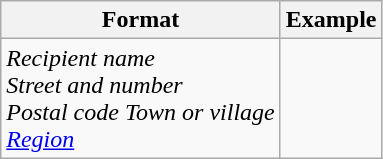<table class="wikitable">
<tr>
<th>Format</th>
<th>Example</th>
</tr>
<tr>
<td><em>Recipient name</em> <br> <em>Street and number</em> <br><em>Postal code</em>  <em>Town or village</em> <br> <em><a href='#'>Region</a></em></td>
<td></td>
</tr>
</table>
